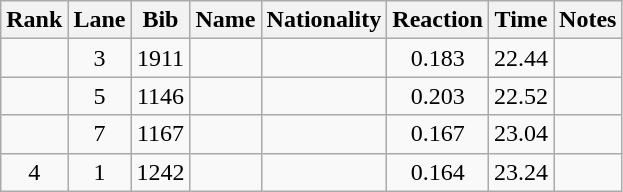<table class="wikitable sortable" style="text-align:center">
<tr>
<th>Rank</th>
<th>Lane</th>
<th>Bib</th>
<th>Name</th>
<th>Nationality</th>
<th>Reaction</th>
<th>Time</th>
<th>Notes</th>
</tr>
<tr>
<td></td>
<td>3</td>
<td>1911</td>
<td align=left></td>
<td align=left></td>
<td>0.183</td>
<td>22.44</td>
<td></td>
</tr>
<tr>
<td></td>
<td>5</td>
<td>1146</td>
<td align=left></td>
<td align=left></td>
<td>0.203</td>
<td>22.52</td>
<td></td>
</tr>
<tr>
<td></td>
<td>7</td>
<td>1167</td>
<td align=left></td>
<td align=left></td>
<td>0.167</td>
<td>23.04</td>
<td></td>
</tr>
<tr>
<td>4</td>
<td>1</td>
<td>1242</td>
<td align=left></td>
<td align=left></td>
<td>0.164</td>
<td>23.24</td>
<td></td>
</tr>
</table>
